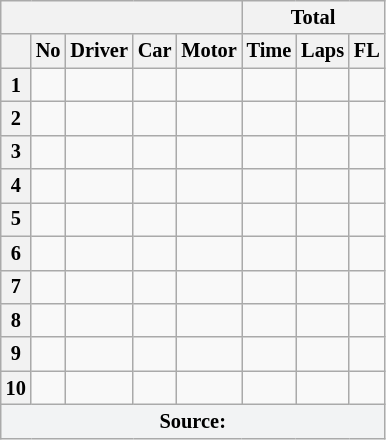<table class="wikitable" style="font-size:85%;">
<tr>
<th colspan="5"></th>
<th colspan="4" style="text-align:center;">Total</th>
</tr>
<tr>
<th style="text-align:center;"></th>
<th style="text-align:center;">No</th>
<th style="text-align:center;">Driver</th>
<th style="text-align:center;">Car</th>
<th style="text-align:center;">Motor</th>
<th style="text-align:center;">Time</th>
<th style="text-align:center;">Laps</th>
<th style="text-align:center;">FL</th>
</tr>
<tr>
<th style="text-align:center;">1</th>
<td style="text-align:center;"></td>
<td></td>
<td></td>
<td></td>
<td style="text-align:center;"></td>
<td style="text-align:center;"></td>
<td style="text-align:center;"></td>
</tr>
<tr>
<th style="text-align:center;">2</th>
<td style="text-align:center;"></td>
<td></td>
<td></td>
<td></td>
<td style="text-align:center;"></td>
<td style="text-align:center;"></td>
<td style="text-align:center;"></td>
</tr>
<tr>
<th style="text-align:center;">3</th>
<td style="text-align:center;"></td>
<td></td>
<td></td>
<td></td>
<td style="text-align:center;"></td>
<td style="text-align:center;"></td>
<td style="text-align:center;"></td>
</tr>
<tr>
<th style="text-align:center;">4</th>
<td style="text-align:center;"></td>
<td></td>
<td></td>
<td></td>
<td style="text-align:center;"></td>
<td style="text-align:center;"></td>
<td style="text-align:center;"></td>
</tr>
<tr>
<th style="text-align:center;">5</th>
<td style="text-align:center;"></td>
<td></td>
<td></td>
<td></td>
<td style="text-align:center;"></td>
<td style="text-align:center;"></td>
<td style="text-align:center;"></td>
</tr>
<tr>
<th style="text-align:center;">6</th>
<td style="text-align:center;"></td>
<td></td>
<td></td>
<td></td>
<td style="text-align:center;"></td>
<td style="text-align:center;"></td>
<td style="text-align:center;"></td>
</tr>
<tr>
<th style="text-align:center;">7</th>
<td style="text-align:center;"></td>
<td></td>
<td></td>
<td></td>
<td style="text-align:center;"></td>
<td style="text-align:center;"></td>
<td style="text-align:center;"></td>
</tr>
<tr>
<th style="text-align:center;">8</th>
<td style="text-align:center;"></td>
<td></td>
<td></td>
<td></td>
<td style="text-align:center;"></td>
<td style="text-align:center;"></td>
<td style="text-align:center;"></td>
</tr>
<tr>
<th style="text-align:center;">9</th>
<td style="text-align:center;"></td>
<td></td>
<td></td>
<td></td>
<td style="text-align:center;"></td>
<td style="text-align:center;"></td>
<td style="text-align:center;"></td>
</tr>
<tr>
<th style="text-align:center;">10</th>
<td style="text-align:center;"></td>
<td></td>
<td></td>
<td></td>
<td style="text-align:center;"></td>
<td style="text-align:center;"></td>
<td style="text-align:center;"></td>
</tr>
<tr>
<th style="background:#f2f3f4;" colspan="9">Source:</th>
</tr>
</table>
